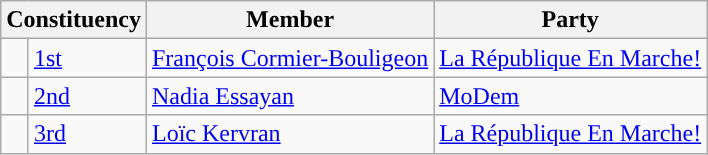<table class="wikitable">
<tr>
<th colspan="2">Constituency</th>
<th>Member</th>
<th>Party</th>
</tr>
<tr>
<td style="background-color: "></td>
<td><a href='#'>1st</a></td>
<td><a href='#'>François Cormier-Bouligeon</a></td>
<td><a href='#'>La République En Marche!</a></td>
</tr>
<tr>
<td style="background-color: "></td>
<td><a href='#'>2nd</a></td>
<td><a href='#'>Nadia Essayan</a></td>
<td><a href='#'>MoDem</a></td>
</tr>
<tr>
<td style="background-color: "></td>
<td><a href='#'>3rd</a></td>
<td><a href='#'>Loïc Kervran</a></td>
<td><a href='#'>La République En Marche!</a></td>
</tr>
</table>
